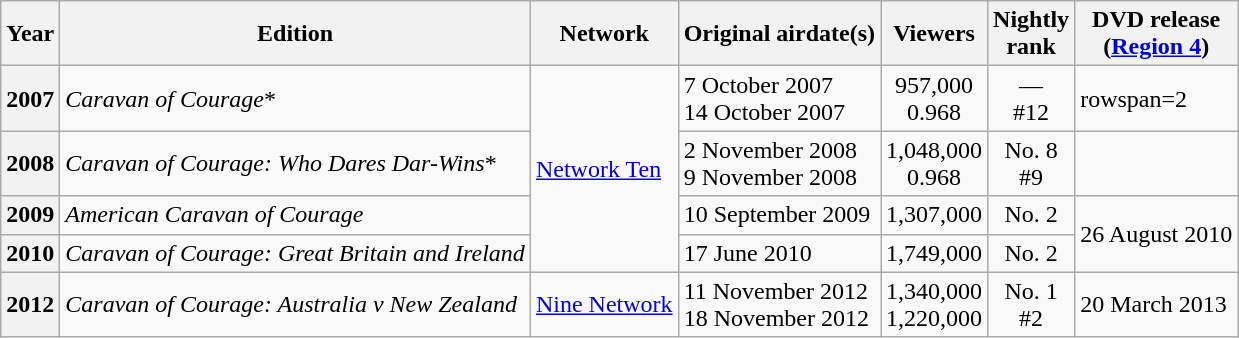<table class="wikitable plainrowheaders">
<tr>
<th scope="col">Year</th>
<th scope="col">Edition</th>
<th scope="col">Network</th>
<th scope="col">Original airdate(s)</th>
<th scope="col">Viewers<br></th>
<th scope="col">Nightly<br>rank</th>
<th scope="col">DVD release<br>(<a href='#'>Region 4</a>)</th>
</tr>
<tr>
<th scope="row">2007</th>
<td><em>Caravan of Courage</em>*</td>
<td rowspan="4"><a href='#'>Network Ten</a></td>
<td>7 October 2007<br>14 October 2007</td>
<td align=center>957,000<br>0.968</td>
<td align=center>—<br>#12</td>
<td>rowspan=2 </td>
</tr>
<tr>
<th scope="row">2008</th>
<td><em>Caravan of Courage: Who Dares Dar-Wins</em>*</td>
<td>2 November 2008<br>9 November 2008</td>
<td align=center>1,048,000<br>0.968</td>
<td align=center>No. 8<br>#9</td>
</tr>
<tr>
<th scope="row">2009</th>
<td><em>American Caravan of Courage</em></td>
<td>10 September 2009</td>
<td align=center>1,307,000</td>
<td align=center>No. 2</td>
<td rowspan=2>26 August 2010</td>
</tr>
<tr>
<th scope="row">2010</th>
<td><em>Caravan of Courage: Great Britain and Ireland</em></td>
<td>17 June 2010</td>
<td align=center>1,749,000</td>
<td align=center>No. 2</td>
</tr>
<tr>
<th scope="row">2012</th>
<td><em>Caravan of Courage: Australia v New Zealand</em></td>
<td><a href='#'>Nine Network</a></td>
<td>11 November 2012<br>18 November 2012</td>
<td align=center>1,340,000<br>1,220,000</td>
<td align=center>No. 1<br>#2</td>
<td>20 March 2013</td>
</tr>
</table>
